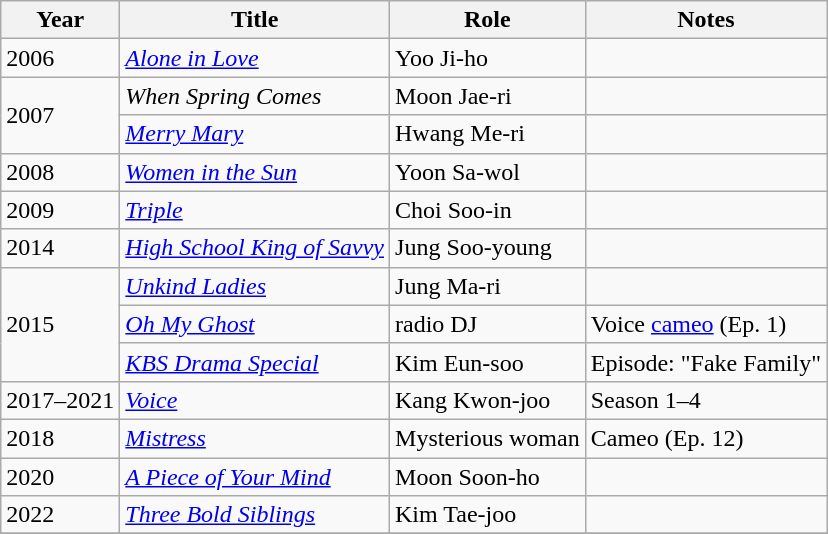<table class="wikitable">
<tr>
<th>Year</th>
<th>Title</th>
<th>Role</th>
<th>Notes</th>
</tr>
<tr>
<td>2006</td>
<td><em><a href='#'>Alone in Love</a></em></td>
<td>Yoo Ji-ho</td>
<td></td>
</tr>
<tr>
<td rowspan=2>2007</td>
<td><em>When Spring Comes</em></td>
<td>Moon Jae-ri</td>
<td></td>
</tr>
<tr>
<td><em><a href='#'>Merry Mary</a></em></td>
<td>Hwang Me-ri</td>
<td></td>
</tr>
<tr>
<td>2008</td>
<td><em><a href='#'>Women in the Sun</a></em></td>
<td>Yoon Sa-wol</td>
<td></td>
</tr>
<tr>
<td>2009</td>
<td><em><a href='#'>Triple</a></em></td>
<td>Choi Soo-in</td>
<td></td>
</tr>
<tr>
<td>2014</td>
<td><em><a href='#'>High School King of Savvy</a></em></td>
<td>Jung Soo-young</td>
<td></td>
</tr>
<tr>
<td rowspan=3>2015</td>
<td><em><a href='#'>Unkind Ladies</a></em></td>
<td>Jung Ma-ri</td>
<td></td>
</tr>
<tr>
<td><em><a href='#'>Oh My Ghost</a></em></td>
<td>radio DJ</td>
<td>Voice <a href='#'>cameo</a> (Ep. 1)</td>
</tr>
<tr>
<td><em><a href='#'>KBS Drama Special</a></em></td>
<td>Kim Eun-soo</td>
<td>Episode: "Fake Family"</td>
</tr>
<tr>
<td>2017–2021</td>
<td><em><a href='#'>Voice</a></em></td>
<td>Kang Kwon-joo</td>
<td>Season 1–4</td>
</tr>
<tr>
<td>2018</td>
<td><em><a href='#'>Mistress</a></em></td>
<td>Mysterious woman</td>
<td>Cameo (Ep. 12)</td>
</tr>
<tr>
<td>2020</td>
<td><em><a href='#'>A Piece of Your Mind</a></em></td>
<td>Moon Soon-ho</td>
<td></td>
</tr>
<tr>
<td>2022</td>
<td><em><a href='#'>Three Bold Siblings</a></em></td>
<td>Kim Tae-joo</td>
<td></td>
</tr>
<tr>
</tr>
</table>
